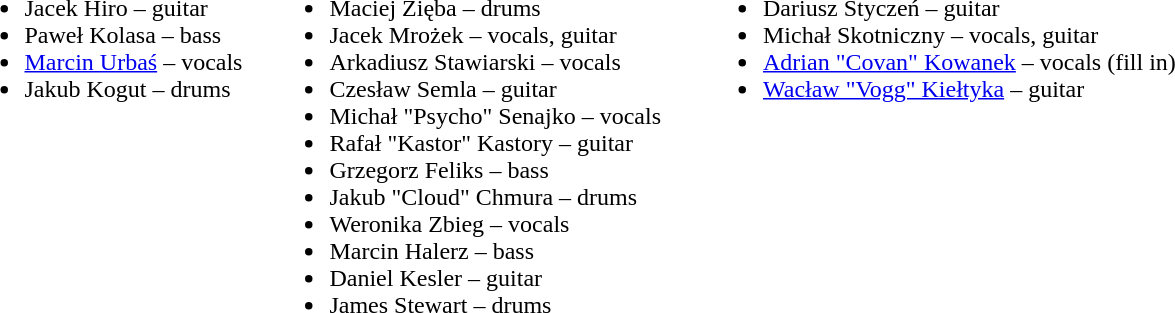<table>
<tr>
<td valign="top"><br><ul><li>Jacek Hiro – guitar </li><li>Paweł Kolasa – bass </li><li><a href='#'>Marcin Urbaś</a> – vocals </li><li>Jakub Kogut – drums </li></ul></td>
<td width="10"></td>
<td valign="top"><br><ul><li>Maciej Zięba – drums </li><li>Jacek Mrożek – vocals, guitar </li><li>Arkadiusz Stawiarski – vocals </li><li>Czesław Semla – guitar </li><li>Michał "Psycho" Senajko – vocals </li><li>Rafał "Kastor" Kastory – guitar </li><li>Grzegorz Feliks – bass </li><li>Jakub "Cloud" Chmura – drums </li><li>Weronika Zbieg – vocals </li><li>Marcin Halerz – bass </li><li>Daniel Kesler – guitar </li><li>James Stewart – drums </li></ul></td>
<td width="20"></td>
<td valign="top"><br><ul><li>Dariusz Styczeń – guitar </li><li>Michał Skotniczny – vocals, guitar </li><li><a href='#'>Adrian "Covan" Kowanek</a> – vocals (fill in) </li><li><a href='#'>Wacław "Vogg" Kiełtyka</a> – guitar </li></ul></td>
</tr>
</table>
